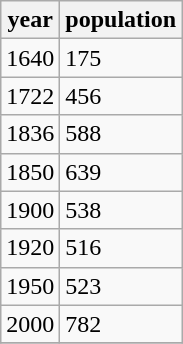<table class="wikitable">
<tr>
<th>year</th>
<th>population</th>
</tr>
<tr>
<td>1640</td>
<td>175</td>
</tr>
<tr>
<td>1722</td>
<td>456</td>
</tr>
<tr>
<td>1836</td>
<td>588</td>
</tr>
<tr>
<td>1850</td>
<td>639</td>
</tr>
<tr>
<td>1900</td>
<td>538</td>
</tr>
<tr>
<td>1920</td>
<td>516</td>
</tr>
<tr>
<td>1950</td>
<td>523</td>
</tr>
<tr>
<td>2000</td>
<td>782</td>
</tr>
<tr>
</tr>
</table>
